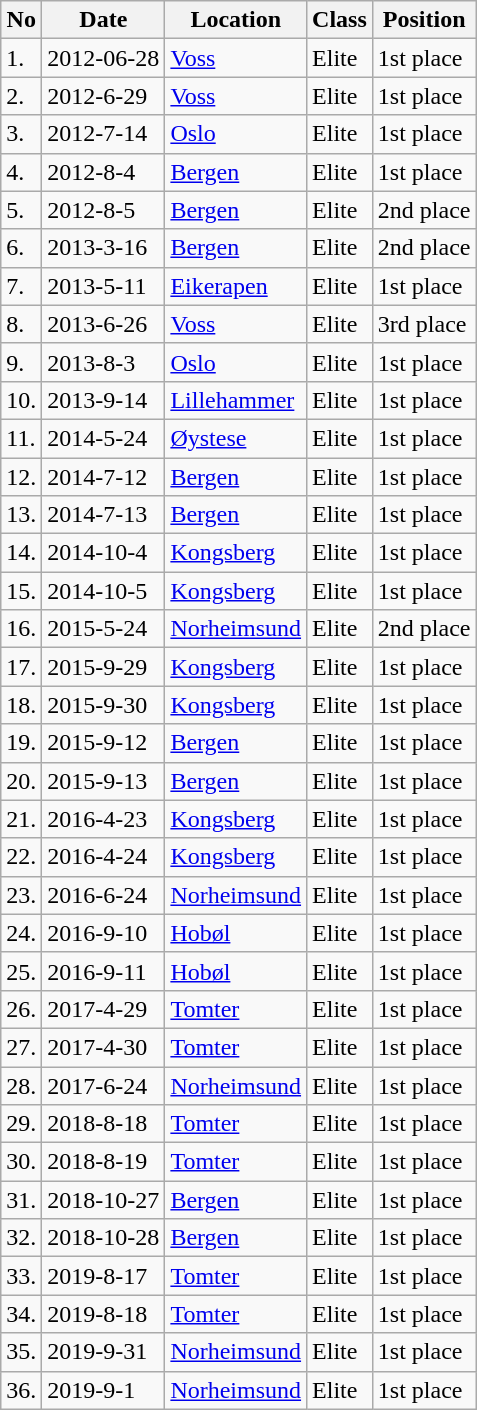<table class="sortable wikitable">
<tr>
<th>No</th>
<th>Date</th>
<th>Location</th>
<th>Class</th>
<th>Position</th>
</tr>
<tr>
<td>1.</td>
<td>2012-06-28</td>
<td><a href='#'>Voss</a></td>
<td>Elite</td>
<td>1st place</td>
</tr>
<tr>
<td>2.</td>
<td>2012-6-29</td>
<td><a href='#'>Voss</a></td>
<td>Elite</td>
<td>1st place</td>
</tr>
<tr>
<td>3.</td>
<td>2012-7-14</td>
<td><a href='#'>Oslo</a></td>
<td>Elite</td>
<td>1st place</td>
</tr>
<tr>
<td>4.</td>
<td>2012-8-4</td>
<td><a href='#'>Bergen</a></td>
<td>Elite</td>
<td>1st place</td>
</tr>
<tr>
<td>5.</td>
<td>2012-8-5</td>
<td><a href='#'>Bergen</a></td>
<td>Elite</td>
<td>2nd place</td>
</tr>
<tr>
<td>6.</td>
<td>2013-3-16</td>
<td><a href='#'>Bergen</a></td>
<td>Elite</td>
<td>2nd place</td>
</tr>
<tr>
<td>7.</td>
<td>2013-5-11</td>
<td><a href='#'>Eikerapen</a></td>
<td>Elite</td>
<td>1st place</td>
</tr>
<tr>
<td>8.</td>
<td>2013-6-26</td>
<td><a href='#'>Voss</a></td>
<td>Elite</td>
<td>3rd place</td>
</tr>
<tr>
<td>9.</td>
<td>2013-8-3</td>
<td><a href='#'>Oslo</a></td>
<td>Elite</td>
<td>1st place</td>
</tr>
<tr>
<td>10.</td>
<td>2013-9-14</td>
<td><a href='#'>Lillehammer</a></td>
<td>Elite</td>
<td>1st place</td>
</tr>
<tr>
<td>11.</td>
<td>2014-5-24</td>
<td><a href='#'>Øystese</a></td>
<td>Elite</td>
<td>1st place</td>
</tr>
<tr>
<td>12.</td>
<td>2014-7-12</td>
<td><a href='#'>Bergen</a></td>
<td>Elite</td>
<td>1st place</td>
</tr>
<tr>
<td>13.</td>
<td>2014-7-13</td>
<td><a href='#'>Bergen</a></td>
<td>Elite</td>
<td>1st place</td>
</tr>
<tr>
<td>14.</td>
<td>2014-10-4</td>
<td><a href='#'>Kongsberg</a></td>
<td>Elite</td>
<td>1st place</td>
</tr>
<tr>
<td>15.</td>
<td>2014-10-5</td>
<td><a href='#'>Kongsberg</a></td>
<td>Elite</td>
<td>1st place</td>
</tr>
<tr>
<td>16.</td>
<td>2015-5-24</td>
<td><a href='#'>Norheimsund</a></td>
<td>Elite</td>
<td>2nd place</td>
</tr>
<tr>
<td>17.</td>
<td>2015-9-29</td>
<td><a href='#'>Kongsberg</a></td>
<td>Elite</td>
<td>1st place</td>
</tr>
<tr>
<td>18.</td>
<td>2015-9-30</td>
<td><a href='#'>Kongsberg</a></td>
<td>Elite</td>
<td>1st place</td>
</tr>
<tr>
<td>19.</td>
<td>2015-9-12</td>
<td><a href='#'>Bergen</a></td>
<td>Elite</td>
<td>1st place</td>
</tr>
<tr>
<td>20.</td>
<td>2015-9-13</td>
<td><a href='#'>Bergen</a></td>
<td>Elite</td>
<td>1st place</td>
</tr>
<tr>
<td>21.</td>
<td>2016-4-23</td>
<td><a href='#'>Kongsberg</a></td>
<td>Elite</td>
<td>1st place</td>
</tr>
<tr>
<td>22.</td>
<td>2016-4-24</td>
<td><a href='#'>Kongsberg</a></td>
<td>Elite</td>
<td>1st place</td>
</tr>
<tr>
<td>23.</td>
<td>2016-6-24</td>
<td><a href='#'>Norheimsund</a></td>
<td>Elite</td>
<td>1st place</td>
</tr>
<tr>
<td>24.</td>
<td>2016-9-10</td>
<td><a href='#'>Hobøl</a></td>
<td>Elite</td>
<td>1st place</td>
</tr>
<tr>
<td>25.</td>
<td>2016-9-11</td>
<td><a href='#'>Hobøl</a></td>
<td>Elite</td>
<td>1st place</td>
</tr>
<tr>
<td>26.</td>
<td>2017-4-29</td>
<td><a href='#'>Tomter</a></td>
<td>Elite</td>
<td>1st place</td>
</tr>
<tr>
<td>27.</td>
<td>2017-4-30</td>
<td><a href='#'>Tomter</a></td>
<td>Elite</td>
<td>1st place</td>
</tr>
<tr>
<td>28.</td>
<td>2017-6-24</td>
<td><a href='#'>Norheimsund</a></td>
<td>Elite</td>
<td>1st place</td>
</tr>
<tr>
<td>29.</td>
<td>2018-8-18</td>
<td><a href='#'>Tomter</a></td>
<td>Elite</td>
<td>1st place</td>
</tr>
<tr>
<td>30.</td>
<td>2018-8-19</td>
<td><a href='#'>Tomter</a></td>
<td>Elite</td>
<td>1st place</td>
</tr>
<tr>
<td>31.</td>
<td>2018-10-27</td>
<td><a href='#'>Bergen</a></td>
<td>Elite</td>
<td>1st place</td>
</tr>
<tr>
<td>32.</td>
<td>2018-10-28</td>
<td><a href='#'>Bergen</a></td>
<td>Elite</td>
<td>1st place</td>
</tr>
<tr>
<td>33.</td>
<td>2019-8-17</td>
<td><a href='#'>Tomter</a></td>
<td>Elite</td>
<td>1st place</td>
</tr>
<tr>
<td>34.</td>
<td>2019-8-18</td>
<td><a href='#'>Tomter</a></td>
<td>Elite</td>
<td>1st place</td>
</tr>
<tr>
<td>35.</td>
<td>2019-9-31</td>
<td><a href='#'>Norheimsund</a></td>
<td>Elite</td>
<td>1st place</td>
</tr>
<tr>
<td>36.</td>
<td>2019-9-1</td>
<td><a href='#'>Norheimsund</a></td>
<td>Elite</td>
<td>1st place</td>
</tr>
</table>
